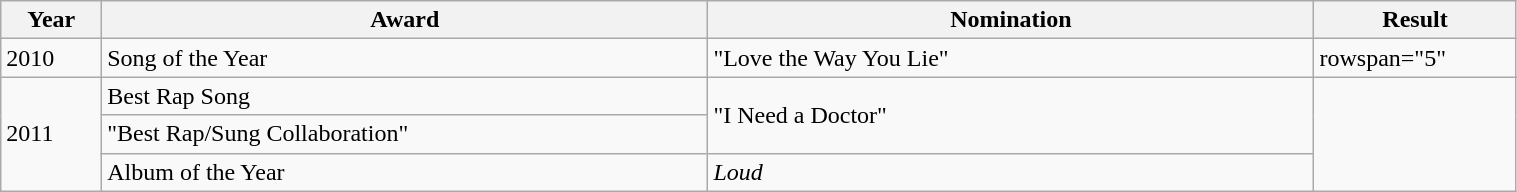<table class="wikitable" style="width:80%;">
<tr>
<th width=5%>Year</th>
<th style="width:30%;">Award</th>
<th style="width:30%;">Nomination</th>
<th style="width:10%;">Result</th>
</tr>
<tr>
<td rowspan="2">2010</td>
<td>Song of the Year</td>
<td rowspan="2">"Love the Way You Lie"</td>
<td>rowspan="5" </td>
</tr>
<tr>
<td rowspan="2">Best Rap Song</td>
</tr>
<tr>
<td rowspan="3">2011</td>
<td rowspan="2">"I Need a Doctor"</td>
</tr>
<tr>
<td>"Best Rap/Sung Collaboration"</td>
</tr>
<tr>
<td>Album of the Year</td>
<td><em>Loud</em></td>
</tr>
</table>
